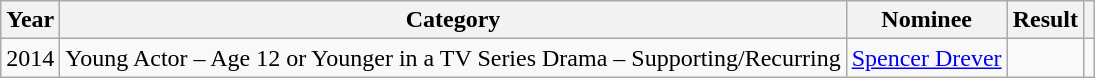<table class="wikitable sortable">
<tr>
<th scope="col">Year</th>
<th scope="col">Category</th>
<th scope="col">Nominee</th>
<th scope="col">Result</th>
<th scope="col" class="unsortable"></th>
</tr>
<tr>
<td>2014</td>
<td>Young Actor – Age 12 or Younger in a TV Series Drama – Supporting/Recurring</td>
<td><a href='#'>Spencer Drever</a></td>
<td></td>
<td style="text-align: center;"></td>
</tr>
</table>
